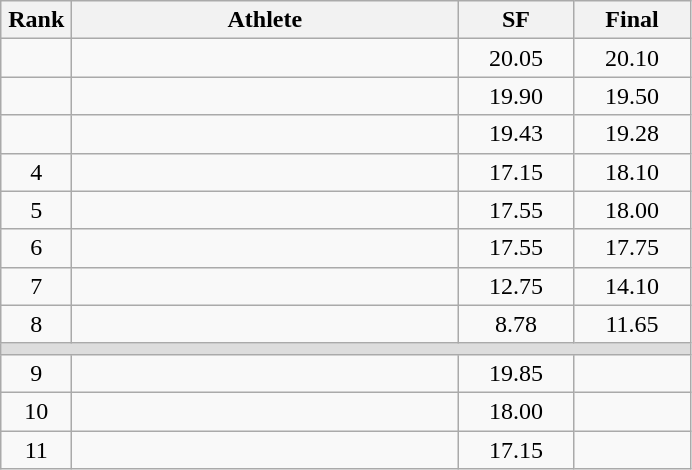<table class=wikitable style="text-align:center">
<tr>
<th width=40>Rank</th>
<th width=250>Athlete</th>
<th width=70>SF</th>
<th width=70>Final</th>
</tr>
<tr>
<td></td>
<td align=left></td>
<td>20.05</td>
<td>20.10</td>
</tr>
<tr>
<td></td>
<td align=left></td>
<td>19.90</td>
<td>19.50</td>
</tr>
<tr>
<td></td>
<td align=left></td>
<td>19.43</td>
<td>19.28</td>
</tr>
<tr>
<td>4</td>
<td align=left></td>
<td>17.15</td>
<td>18.10</td>
</tr>
<tr>
<td>5</td>
<td align=left></td>
<td>17.55</td>
<td>18.00</td>
</tr>
<tr>
<td>6</td>
<td align=left></td>
<td>17.55</td>
<td>17.75</td>
</tr>
<tr>
<td>7</td>
<td align=left></td>
<td>12.75</td>
<td>14.10</td>
</tr>
<tr>
<td>8</td>
<td align=left></td>
<td>8.78</td>
<td>11.65</td>
</tr>
<tr bgcolor=#DDDDDD>
<td colspan=4></td>
</tr>
<tr>
<td>9</td>
<td align=left></td>
<td>19.85</td>
<td></td>
</tr>
<tr>
<td>10</td>
<td align=left></td>
<td>18.00</td>
<td></td>
</tr>
<tr>
<td>11</td>
<td align=left></td>
<td>17.15</td>
<td></td>
</tr>
</table>
